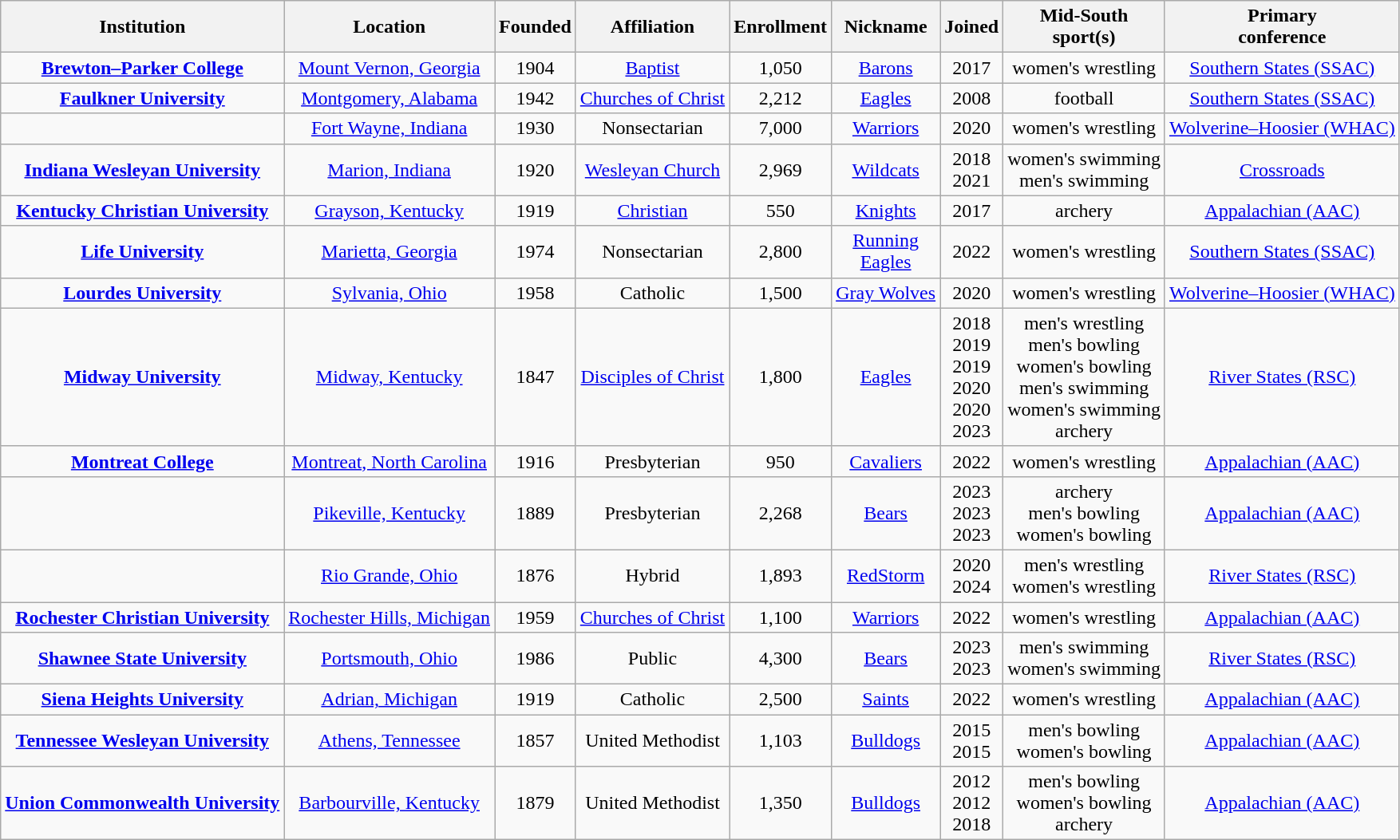<table class="wikitable sortable" style="text-align:center">
<tr>
<th>Institution</th>
<th>Location</th>
<th>Founded</th>
<th>Affiliation</th>
<th>Enrollment</th>
<th>Nickname</th>
<th>Joined</th>
<th>Mid-South<br>sport(s)</th>
<th>Primary<br>conference</th>
</tr>
<tr>
<td><strong><a href='#'>Brewton–Parker College</a></strong></td>
<td><a href='#'>Mount Vernon, Georgia</a></td>
<td>1904</td>
<td><a href='#'>Baptist</a></td>
<td>1,050</td>
<td><a href='#'>Barons</a></td>
<td>2017</td>
<td>women's wrestling</td>
<td><a href='#'>Southern States (SSAC)</a></td>
</tr>
<tr>
<td><strong><a href='#'>Faulkner University</a></strong></td>
<td><a href='#'>Montgomery, Alabama</a></td>
<td>1942</td>
<td><a href='#'>Churches of Christ</a></td>
<td>2,212</td>
<td><a href='#'>Eagles</a></td>
<td>2008</td>
<td>football</td>
<td><a href='#'>Southern States (SSAC)</a></td>
</tr>
<tr>
<td></td>
<td><a href='#'>Fort Wayne, Indiana</a></td>
<td>1930</td>
<td>Nonsectarian</td>
<td>7,000</td>
<td><a href='#'>Warriors</a></td>
<td>2020</td>
<td>women's wrestling</td>
<td><a href='#'>Wolverine–Hoosier (WHAC)</a></td>
</tr>
<tr>
<td><strong><a href='#'>Indiana Wesleyan University</a></strong></td>
<td><a href='#'>Marion, Indiana</a></td>
<td>1920</td>
<td><a href='#'>Wesleyan Church</a></td>
<td>2,969</td>
<td><a href='#'>Wildcats</a></td>
<td>2018<br>2021</td>
<td>women's swimming<br>men's swimming</td>
<td><a href='#'>Crossroads</a></td>
</tr>
<tr>
<td><strong><a href='#'>Kentucky Christian University</a></strong></td>
<td><a href='#'>Grayson, Kentucky</a></td>
<td>1919</td>
<td><a href='#'>Christian</a></td>
<td>550</td>
<td><a href='#'>Knights</a></td>
<td>2017</td>
<td>archery</td>
<td><a href='#'>Appalachian (AAC)</a></td>
</tr>
<tr>
<td><strong><a href='#'>Life University</a></strong></td>
<td><a href='#'>Marietta, Georgia</a></td>
<td>1974</td>
<td>Nonsectarian</td>
<td>2,800</td>
<td><a href='#'>Running<br>Eagles</a></td>
<td>2022</td>
<td>women's wrestling</td>
<td><a href='#'>Southern States (SSAC)</a></td>
</tr>
<tr>
<td><strong><a href='#'>Lourdes University</a></strong></td>
<td><a href='#'>Sylvania, Ohio</a></td>
<td>1958</td>
<td>Catholic</td>
<td>1,500</td>
<td><a href='#'>Gray Wolves</a></td>
<td>2020</td>
<td>women's wrestling</td>
<td><a href='#'>Wolverine–Hoosier (WHAC)</a></td>
</tr>
<tr>
<td><strong><a href='#'>Midway University</a></strong></td>
<td><a href='#'>Midway, Kentucky</a></td>
<td>1847</td>
<td><a href='#'>Disciples of Christ</a></td>
<td>1,800</td>
<td><a href='#'>Eagles</a></td>
<td>2018<br>2019<br>2019<br>2020<br>2020<br>2023</td>
<td>men's wrestling<br>men's bowling<br>women's bowling<br>men's swimming<br>women's swimming<br>archery</td>
<td><a href='#'>River States (RSC)</a></td>
</tr>
<tr>
<td><strong><a href='#'>Montreat College</a></strong></td>
<td><a href='#'>Montreat, North Carolina</a></td>
<td>1916</td>
<td>Presbyterian<br></td>
<td>950</td>
<td><a href='#'>Cavaliers</a></td>
<td>2022</td>
<td>women's wrestling</td>
<td><a href='#'>Appalachian (AAC)</a></td>
</tr>
<tr>
<td></td>
<td><a href='#'>Pikeville, Kentucky</a></td>
<td>1889</td>
<td>Presbyterian<br></td>
<td>2,268</td>
<td><a href='#'>Bears</a></td>
<td>2023<br>2023<br>2023</td>
<td>archery<br>men's bowling<br>women's bowling</td>
<td><a href='#'>Appalachian (AAC)</a></td>
</tr>
<tr>
<td></td>
<td><a href='#'>Rio Grande, Ohio</a></td>
<td>1876</td>
<td>Hybrid</td>
<td>1,893</td>
<td><a href='#'>RedStorm</a></td>
<td>2020<br>2024</td>
<td>men's wrestling<br>women's wrestling</td>
<td><a href='#'>River States (RSC)</a></td>
</tr>
<tr>
<td><strong><a href='#'>Rochester Christian University</a></strong></td>
<td><a href='#'>Rochester Hills, Michigan</a></td>
<td>1959</td>
<td><a href='#'>Churches of Christ</a></td>
<td>1,100</td>
<td><a href='#'>Warriors</a></td>
<td>2022</td>
<td>women's wrestling</td>
<td><a href='#'>Appalachian (AAC)</a></td>
</tr>
<tr>
<td><strong><a href='#'>Shawnee State University</a></strong></td>
<td><a href='#'>Portsmouth, Ohio</a></td>
<td>1986</td>
<td>Public</td>
<td>4,300</td>
<td><a href='#'>Bears</a></td>
<td>2023<br>2023</td>
<td>men's swimming<br>women's swimming</td>
<td><a href='#'>River States (RSC)</a></td>
</tr>
<tr>
<td><strong><a href='#'>Siena Heights University</a></strong></td>
<td><a href='#'>Adrian, Michigan</a></td>
<td>1919</td>
<td>Catholic<br></td>
<td>2,500</td>
<td><a href='#'>Saints</a></td>
<td>2022</td>
<td>women's wrestling</td>
<td><a href='#'>Appalachian (AAC)</a></td>
</tr>
<tr>
<td><strong><a href='#'>Tennessee Wesleyan University</a></strong></td>
<td><a href='#'>Athens, Tennessee</a></td>
<td>1857</td>
<td>United Methodist</td>
<td>1,103</td>
<td><a href='#'>Bulldogs</a></td>
<td>2015<br>2015</td>
<td>men's bowling<br>women's bowling</td>
<td><a href='#'>Appalachian (AAC)</a></td>
</tr>
<tr>
<td><strong><a href='#'>Union Commonwealth University</a></strong></td>
<td><a href='#'>Barbourville, Kentucky</a></td>
<td>1879</td>
<td>United Methodist</td>
<td>1,350</td>
<td><a href='#'>Bulldogs</a></td>
<td>2012<br>2012<br>2018</td>
<td>men's bowling<br>women's bowling<br>archery</td>
<td><a href='#'>Appalachian (AAC)</a></td>
</tr>
</table>
